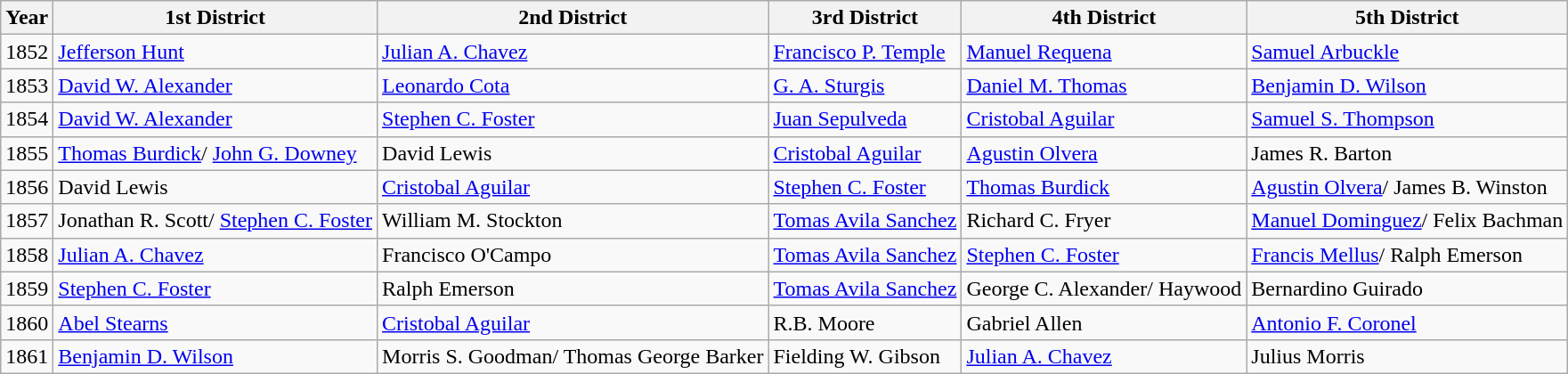<table class="wikitable">
<tr>
<th>Year</th>
<th>1st District</th>
<th>2nd District</th>
<th>3rd District</th>
<th>4th District</th>
<th>5th District</th>
</tr>
<tr>
<td>1852</td>
<td><a href='#'>Jefferson Hunt</a></td>
<td><a href='#'>Julian A. Chavez</a></td>
<td><a href='#'>Francisco P. Temple</a></td>
<td><a href='#'>Manuel Requena</a></td>
<td><a href='#'>Samuel Arbuckle</a></td>
</tr>
<tr>
<td>1853</td>
<td><a href='#'>David W. Alexander</a></td>
<td><a href='#'>Leonardo Cota</a></td>
<td><a href='#'>G. A. Sturgis</a></td>
<td><a href='#'>Daniel M. Thomas</a></td>
<td><a href='#'>Benjamin D. Wilson</a></td>
</tr>
<tr>
<td>1854</td>
<td><a href='#'>David W. Alexander</a></td>
<td><a href='#'>Stephen C. Foster</a></td>
<td><a href='#'>Juan Sepulveda</a></td>
<td><a href='#'>Cristobal Aguilar</a></td>
<td><a href='#'>Samuel S. Thompson</a></td>
</tr>
<tr>
<td>1855</td>
<td><a href='#'>Thomas Burdick</a>/ <a href='#'>John G. Downey</a></td>
<td>David Lewis</td>
<td><a href='#'>Cristobal Aguilar</a></td>
<td><a href='#'>Agustin Olvera</a></td>
<td>James R. Barton</td>
</tr>
<tr>
<td>1856</td>
<td>David Lewis</td>
<td><a href='#'>Cristobal Aguilar</a></td>
<td><a href='#'>Stephen C. Foster</a></td>
<td><a href='#'>Thomas Burdick</a></td>
<td><a href='#'>Agustin Olvera</a>/ James B. Winston</td>
</tr>
<tr>
<td>1857</td>
<td>Jonathan R. Scott/ <a href='#'>Stephen C. Foster</a></td>
<td>William M. Stockton</td>
<td><a href='#'>Tomas Avila Sanchez</a></td>
<td>Richard C. Fryer</td>
<td><a href='#'>Manuel Dominguez</a>/ Felix Bachman</td>
</tr>
<tr>
<td>1858</td>
<td><a href='#'>Julian A. Chavez</a></td>
<td>Francisco O'Campo</td>
<td><a href='#'>Tomas Avila Sanchez</a></td>
<td><a href='#'>Stephen C. Foster</a></td>
<td><a href='#'>Francis Mellus</a>/ Ralph Emerson</td>
</tr>
<tr>
<td>1859</td>
<td><a href='#'>Stephen C. Foster</a></td>
<td>Ralph Emerson</td>
<td><a href='#'>Tomas Avila Sanchez</a></td>
<td>George C. Alexander/ Haywood</td>
<td>Bernardino Guirado</td>
</tr>
<tr>
<td>1860</td>
<td><a href='#'>Abel Stearns</a></td>
<td><a href='#'>Cristobal Aguilar</a></td>
<td>R.B. Moore</td>
<td>Gabriel Allen</td>
<td><a href='#'>Antonio F. Coronel</a></td>
</tr>
<tr>
<td>1861</td>
<td><a href='#'>Benjamin D. Wilson</a></td>
<td>Morris S. Goodman/ Thomas George Barker</td>
<td>Fielding W. Gibson</td>
<td><a href='#'>Julian A. Chavez</a></td>
<td>Julius Morris</td>
</tr>
</table>
